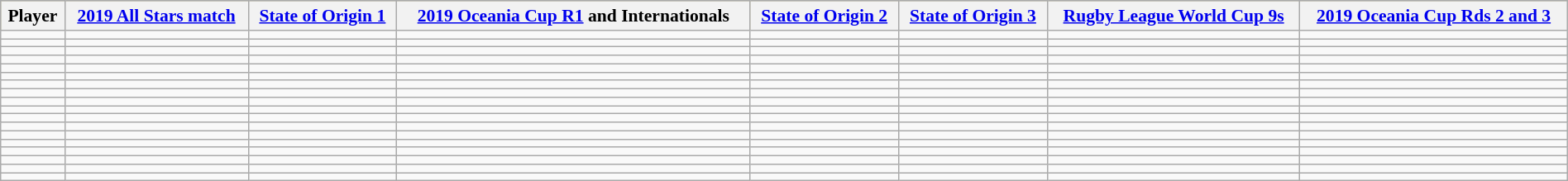<table class="wikitable"  style="width:100%; font-size:90%;">
<tr style="background:#bdb76b;">
<th>Player</th>
<th><a href='#'>2019 All Stars match</a></th>
<th><a href='#'>State of Origin 1</a></th>
<th><a href='#'>2019 Oceania Cup R1</a> and Internationals </th>
<th><a href='#'>State of Origin 2</a></th>
<th><a href='#'>State of Origin 3</a></th>
<th><a href='#'>Rugby League World Cup 9s</a></th>
<th><a href='#'>2019 Oceania Cup Rds 2 and 3</a></th>
</tr>
<tr>
<td></td>
<td></td>
<td></td>
<td></td>
<td></td>
<td></td>
<td></td>
<td></td>
</tr>
<tr>
<td></td>
<td></td>
<td></td>
<td></td>
<td></td>
<td></td>
<td></td>
<td></td>
</tr>
<tr>
<td></td>
<td></td>
<td></td>
<td></td>
<td></td>
<td></td>
<td></td>
<td></td>
</tr>
<tr>
<td></td>
<td></td>
<td></td>
<td></td>
<td></td>
<td></td>
<td></td>
<td></td>
</tr>
<tr>
<td></td>
<td></td>
<td></td>
<td></td>
<td></td>
<td></td>
<td></td>
<td></td>
</tr>
<tr>
<td></td>
<td></td>
<td></td>
<td></td>
<td></td>
<td></td>
<td></td>
<td></td>
</tr>
<tr>
<td></td>
<td></td>
<td></td>
<td></td>
<td></td>
<td></td>
<td></td>
<td></td>
</tr>
<tr>
<td></td>
<td></td>
<td></td>
<td></td>
<td></td>
<td></td>
<td></td>
<td></td>
</tr>
<tr>
<td></td>
<td></td>
<td></td>
<td></td>
<td></td>
<td></td>
<td></td>
<td></td>
</tr>
<tr>
<td></td>
<td></td>
<td></td>
<td></td>
<td></td>
<td></td>
<td></td>
<td></td>
</tr>
<tr>
<td></td>
<td></td>
<td></td>
<td></td>
<td></td>
<td></td>
<td></td>
<td></td>
</tr>
<tr>
<td></td>
<td></td>
<td></td>
<td></td>
<td></td>
<td></td>
<td></td>
<td></td>
</tr>
<tr>
<td></td>
<td></td>
<td></td>
<td></td>
<td></td>
<td></td>
<td></td>
<td></td>
</tr>
<tr>
<td></td>
<td></td>
<td></td>
<td></td>
<td></td>
<td></td>
<td></td>
<td></td>
</tr>
<tr>
<td></td>
<td></td>
<td></td>
<td></td>
<td></td>
<td></td>
<td></td>
<td></td>
</tr>
<tr>
<td></td>
<td></td>
<td></td>
<td></td>
<td></td>
<td></td>
<td></td>
<td></td>
</tr>
<tr>
<td></td>
<td></td>
<td></td>
<td></td>
<td></td>
<td></td>
<td></td>
<td></td>
</tr>
<tr>
<td></td>
<td></td>
<td></td>
<td></td>
<td></td>
<td></td>
<td></td>
<td></td>
</tr>
</table>
